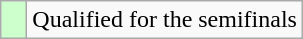<table class="wikitable">
<tr>
<td width=10px bgcolor="#ccffcc"></td>
<td>Qualified for the semifinals</td>
</tr>
</table>
